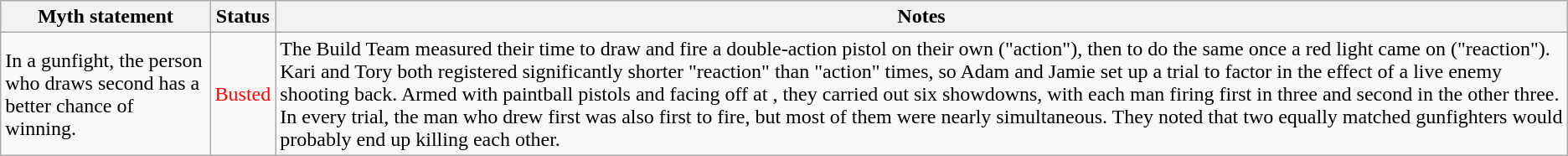<table class="wikitable plainrowheaders">
<tr>
<th>Myth statement</th>
<th>Status</th>
<th>Notes</th>
</tr>
<tr>
<td>In a gunfight, the person who draws second has a better chance of winning.</td>
<td style="color:red">Busted</td>
<td>The Build Team measured their time to draw and fire a double-action pistol on their own ("action"), then to do the same once a red light came on ("reaction"). Kari and Tory both registered significantly shorter "reaction" than "action" times, so Adam and Jamie set up a trial to factor in the effect of a live enemy shooting back. Armed with paintball pistols and facing off at , they carried out six showdowns, with each man firing first in three and second in the other three. In every trial, the man who drew first was also first to fire, but most of them were nearly simultaneous. They noted that two equally matched gunfighters would probably end up killing each other.</td>
</tr>
</table>
